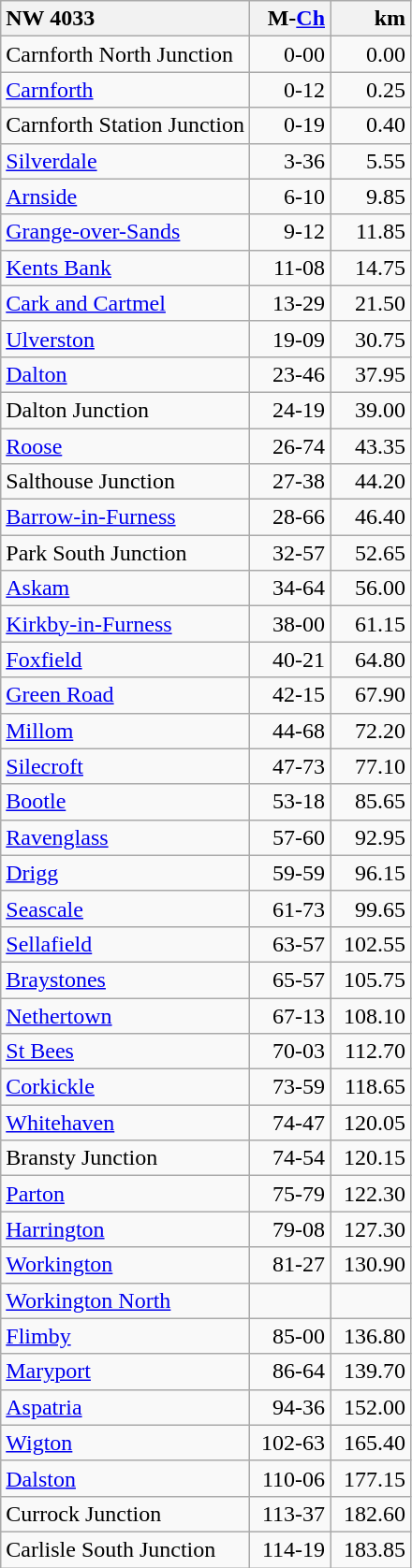<table class="wikitable">
<tr>
<th style="text-align:left">NW 4033</th>
<th style="width:50px; text-align:right;">M-<a href='#'>Ch</a></th>
<th style="width:50px; text-align:right;">km</th>
</tr>
<tr>
<td align=left>Carnforth North Junction</td>
<td align=right>0-00</td>
<td align=right>0.00</td>
</tr>
<tr>
<td align=left><a href='#'>Carnforth</a></td>
<td align=right>0-12</td>
<td align=right>0.25</td>
</tr>
<tr>
<td align=left>Carnforth Station Junction</td>
<td align=right>0-19</td>
<td align=right>0.40</td>
</tr>
<tr>
<td align=left><a href='#'>Silverdale</a></td>
<td align=right>3-36</td>
<td align=right>5.55</td>
</tr>
<tr>
<td align=left><a href='#'>Arnside</a></td>
<td align=right>6-10</td>
<td align=right>9.85</td>
</tr>
<tr>
<td align=left><a href='#'>Grange-over-Sands</a></td>
<td align=right>9-12</td>
<td align=right>11.85</td>
</tr>
<tr>
<td align=left><a href='#'>Kents Bank</a></td>
<td align=right>11-08</td>
<td align=right>14.75</td>
</tr>
<tr>
<td align=left><a href='#'>Cark and Cartmel</a></td>
<td align=right>13-29</td>
<td align=right>21.50</td>
</tr>
<tr>
<td align=left><a href='#'>Ulverston</a></td>
<td align=right>19-09</td>
<td align=right>30.75</td>
</tr>
<tr>
<td align=left><a href='#'>Dalton</a></td>
<td align=right>23-46</td>
<td align=right>37.95</td>
</tr>
<tr>
<td align=left>Dalton Junction</td>
<td align=right>24-19</td>
<td align=right>39.00</td>
</tr>
<tr>
<td align=left><a href='#'>Roose</a></td>
<td align=right>26-74</td>
<td align=right>43.35</td>
</tr>
<tr>
<td align=left>Salthouse Junction</td>
<td align=right>27-38</td>
<td align=right>44.20</td>
</tr>
<tr>
<td align=left><a href='#'>Barrow-in-Furness</a></td>
<td align=right>28-66</td>
<td align=right>46.40</td>
</tr>
<tr>
<td align=left>Park South Junction</td>
<td align=right>32-57</td>
<td align=right>52.65</td>
</tr>
<tr>
<td align=left><a href='#'>Askam</a></td>
<td align=right>34-64</td>
<td align=right>56.00</td>
</tr>
<tr>
<td align=left><a href='#'>Kirkby-in-Furness</a></td>
<td align=right>38-00</td>
<td align=right>61.15</td>
</tr>
<tr>
<td align=left><a href='#'>Foxfield</a></td>
<td align=right>40-21</td>
<td align=right>64.80</td>
</tr>
<tr>
<td align=left><a href='#'>Green Road</a></td>
<td align=right>42-15</td>
<td align=right>67.90</td>
</tr>
<tr>
<td align=left><a href='#'>Millom</a></td>
<td align=right>44-68</td>
<td align=right>72.20</td>
</tr>
<tr>
<td align=left><a href='#'>Silecroft</a></td>
<td align=right>47-73</td>
<td align=right>77.10</td>
</tr>
<tr>
<td align=left><a href='#'>Bootle</a></td>
<td align=right>53-18</td>
<td align=right>85.65</td>
</tr>
<tr>
<td align=left><a href='#'>Ravenglass</a></td>
<td align=right>57-60</td>
<td align=right>92.95</td>
</tr>
<tr>
<td align=left><a href='#'>Drigg</a></td>
<td align=right>59-59</td>
<td align=right>96.15</td>
</tr>
<tr>
<td align=left><a href='#'>Seascale</a></td>
<td align=right>61-73</td>
<td align=right>99.65</td>
</tr>
<tr>
<td align=left><a href='#'>Sellafield</a></td>
<td align=right>63-57</td>
<td align=right>102.55</td>
</tr>
<tr>
<td align=left><a href='#'>Braystones</a></td>
<td align=right>65-57</td>
<td align=right>105.75</td>
</tr>
<tr>
<td align=left><a href='#'>Nethertown</a></td>
<td align=right>67-13</td>
<td align=right>108.10</td>
</tr>
<tr>
<td align=left><a href='#'>St Bees</a></td>
<td align=right>70-03</td>
<td align=right>112.70</td>
</tr>
<tr>
<td align=left><a href='#'>Corkickle</a></td>
<td align=right>73-59</td>
<td align=right>118.65</td>
</tr>
<tr>
<td align=left><a href='#'>Whitehaven</a></td>
<td align=right>74-47</td>
<td align=right>120.05</td>
</tr>
<tr>
<td align=left>Bransty Junction</td>
<td align=right>74-54</td>
<td align=right>120.15</td>
</tr>
<tr>
<td align=left><a href='#'>Parton</a></td>
<td align=right>75-79</td>
<td align=right>122.30</td>
</tr>
<tr>
<td align=left><a href='#'>Harrington</a></td>
<td align=right>79-08</td>
<td align=right>127.30</td>
</tr>
<tr>
<td align=left><a href='#'>Workington</a></td>
<td align=right>81-27</td>
<td align=right>130.90</td>
</tr>
<tr>
<td align=left><a href='#'>Workington North</a></td>
<td align=right></td>
<td align=right></td>
</tr>
<tr>
<td align=left><a href='#'>Flimby</a></td>
<td align=right>85-00</td>
<td align=right>136.80</td>
</tr>
<tr>
<td align=left><a href='#'>Maryport</a></td>
<td align=right>86-64</td>
<td align=right>139.70</td>
</tr>
<tr>
<td align=left><a href='#'>Aspatria</a></td>
<td align=right>94-36</td>
<td align=right>152.00</td>
</tr>
<tr>
<td align=left><a href='#'>Wigton</a></td>
<td align=right>102-63</td>
<td align=right>165.40</td>
</tr>
<tr>
<td align=left><a href='#'>Dalston</a></td>
<td align=right>110-06</td>
<td align=right>177.15</td>
</tr>
<tr>
<td align=left>Currock Junction</td>
<td align=right>113-37</td>
<td align=right>182.60</td>
</tr>
<tr>
<td align=left>Carlisle South Junction</td>
<td align=right>114-19</td>
<td align=right>183.85</td>
</tr>
</table>
